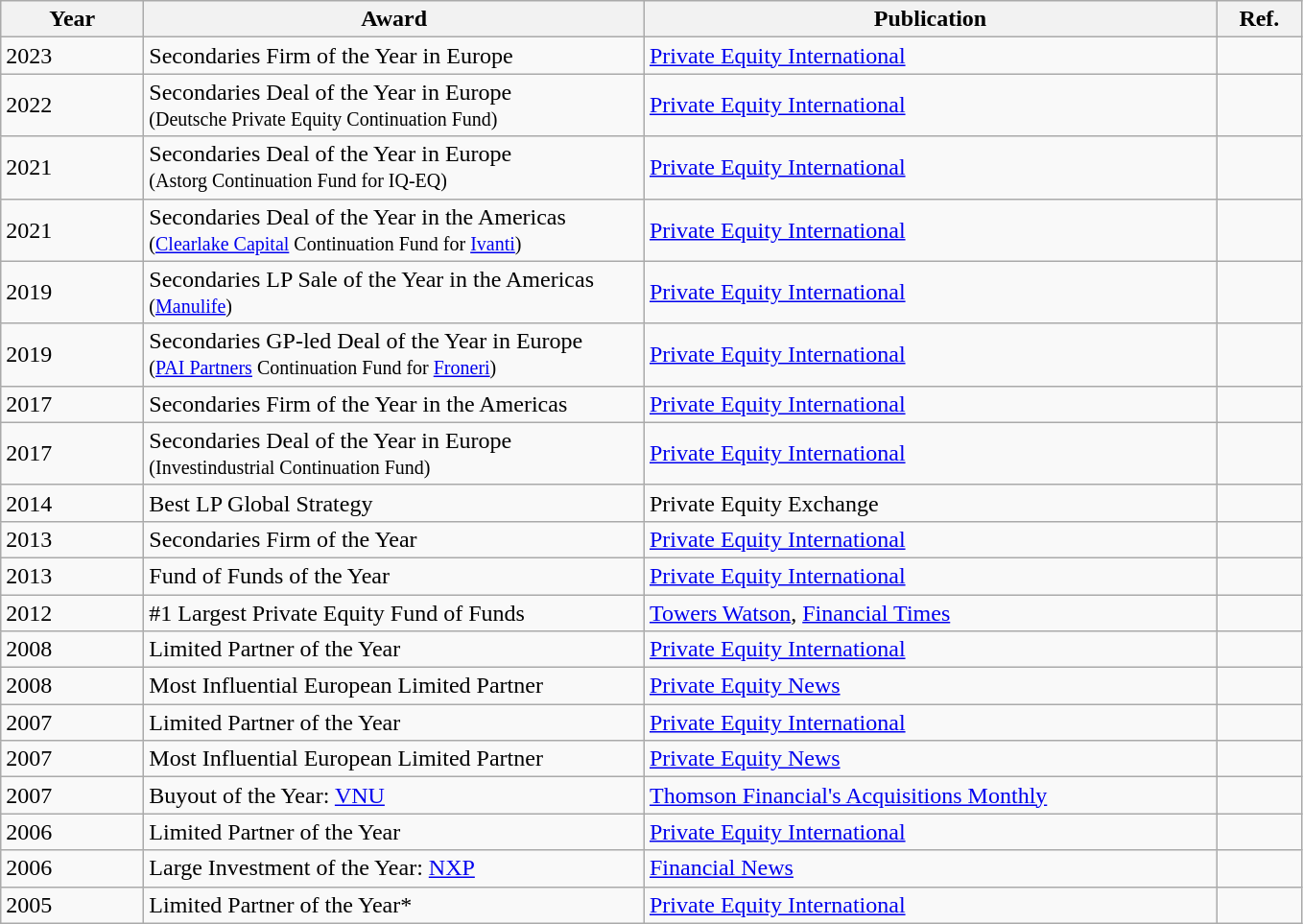<table class="wikitable">
<tr>
<th style="width:10%;">Year</th>
<th style="width:35%;">Award</th>
<th style="width:40%;">Publication</th>
<th style="width:6%;">Ref.</th>
</tr>
<tr>
<td>2023</td>
<td>Secondaries Firm of the Year in Europe</td>
<td><a href='#'>Private Equity International</a></td>
<td></td>
</tr>
<tr>
<td>2022</td>
<td>Secondaries Deal of the Year in Europe <br><small>(Deutsche Private Equity Continuation Fund)</small></td>
<td><a href='#'>Private Equity International</a></td>
<td></td>
</tr>
<tr>
<td>2021</td>
<td>Secondaries Deal of the Year in Europe <br><small>(Astorg Continuation Fund for IQ-EQ)</small></td>
<td><a href='#'>Private Equity International</a></td>
<td></td>
</tr>
<tr>
<td>2021</td>
<td>Secondaries Deal of the Year in the Americas <br><small>(<a href='#'>Clearlake Capital</a> Continuation Fund for <a href='#'>Ivanti</a>)</small></td>
<td><a href='#'>Private Equity International</a></td>
<td></td>
</tr>
<tr>
<td>2019</td>
<td>Secondaries LP Sale of the Year in the Americas <br><small>(<a href='#'>Manulife</a>)</small></td>
<td><a href='#'>Private Equity International</a></td>
<td></td>
</tr>
<tr>
<td>2019</td>
<td>Secondaries GP-led Deal of the Year in Europe <br><small>(<a href='#'>PAI Partners</a> Continuation Fund for <a href='#'>Froneri</a>)</small></td>
<td><a href='#'>Private Equity International</a></td>
<td></td>
</tr>
<tr>
<td>2017</td>
<td>Secondaries Firm of the Year in the Americas</td>
<td><a href='#'>Private Equity International</a></td>
<td></td>
</tr>
<tr>
<td>2017</td>
<td>Secondaries Deal of the Year in Europe <br><small>(Investindustrial Continuation Fund)</small></td>
<td><a href='#'>Private Equity International</a></td>
<td></td>
</tr>
<tr>
<td>2014</td>
<td>Best LP Global Strategy</td>
<td>Private Equity Exchange</td>
<td></td>
</tr>
<tr>
<td>2013</td>
<td>Secondaries Firm of the Year</td>
<td><a href='#'>Private Equity International</a></td>
<td></td>
</tr>
<tr>
<td>2013</td>
<td>Fund of Funds of the Year</td>
<td><a href='#'>Private Equity International</a></td>
<td></td>
</tr>
<tr>
<td>2012</td>
<td>#1 Largest Private Equity Fund of Funds</td>
<td><a href='#'>Towers Watson</a>, <a href='#'>Financial Times</a></td>
<td></td>
</tr>
<tr>
<td>2008</td>
<td>Limited Partner of the Year</td>
<td><a href='#'>Private Equity International</a></td>
<td></td>
</tr>
<tr>
<td>2008</td>
<td>Most Influential European Limited Partner</td>
<td><a href='#'>Private Equity News</a></td>
<td></td>
</tr>
<tr>
<td>2007</td>
<td>Limited Partner of the Year</td>
<td><a href='#'>Private Equity International</a></td>
<td></td>
</tr>
<tr>
<td>2007</td>
<td>Most Influential European Limited Partner</td>
<td><a href='#'>Private Equity News</a></td>
<td></td>
</tr>
<tr>
<td>2007</td>
<td>Buyout of the Year: <a href='#'>VNU</a> </td>
<td><a href='#'>Thomson Financial's Acquisitions Monthly</a></td>
<td></td>
</tr>
<tr>
<td>2006</td>
<td>Limited Partner of the Year</td>
<td><a href='#'>Private Equity International</a></td>
<td></td>
</tr>
<tr>
<td>2006</td>
<td>Large Investment of the Year: <a href='#'>NXP</a> </td>
<td><a href='#'>Financial News</a></td>
<td></td>
</tr>
<tr>
<td>2005</td>
<td>Limited Partner of the Year*</td>
<td><a href='#'>Private Equity International</a></td>
<td></td>
</tr>
</table>
